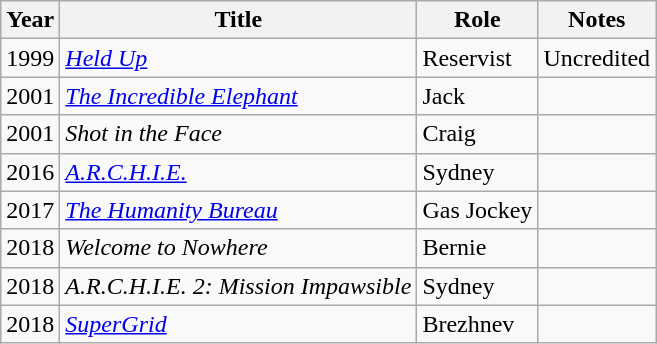<table class="wikitable sortable">
<tr>
<th>Year</th>
<th>Title</th>
<th>Role</th>
<th class="unsortable">Notes</th>
</tr>
<tr>
<td>1999</td>
<td><em><a href='#'>Held Up</a></em></td>
<td>Reservist</td>
<td>Uncredited</td>
</tr>
<tr>
<td>2001</td>
<td data-sort-value="Incredible Elephant, The"><em><a href='#'>The Incredible Elephant</a></em></td>
<td>Jack</td>
<td></td>
</tr>
<tr>
<td>2001</td>
<td><em>Shot in the Face</em></td>
<td>Craig</td>
<td></td>
</tr>
<tr>
<td>2016</td>
<td><em><a href='#'>A.R.C.H.I.E.</a></em></td>
<td>Sydney</td>
<td></td>
</tr>
<tr>
<td>2017</td>
<td data-sort-value="Humanity Bureau, The"><em><a href='#'>The Humanity Bureau</a></em></td>
<td>Gas Jockey</td>
<td></td>
</tr>
<tr>
<td>2018</td>
<td><em>Welcome to Nowhere</em></td>
<td>Bernie</td>
<td></td>
</tr>
<tr>
<td>2018</td>
<td><em>A.R.C.H.I.E. 2: Mission Impawsible</em></td>
<td>Sydney</td>
<td></td>
</tr>
<tr>
<td>2018</td>
<td><a href='#'><em>SuperGrid</em></a></td>
<td>Brezhnev</td>
<td></td>
</tr>
</table>
